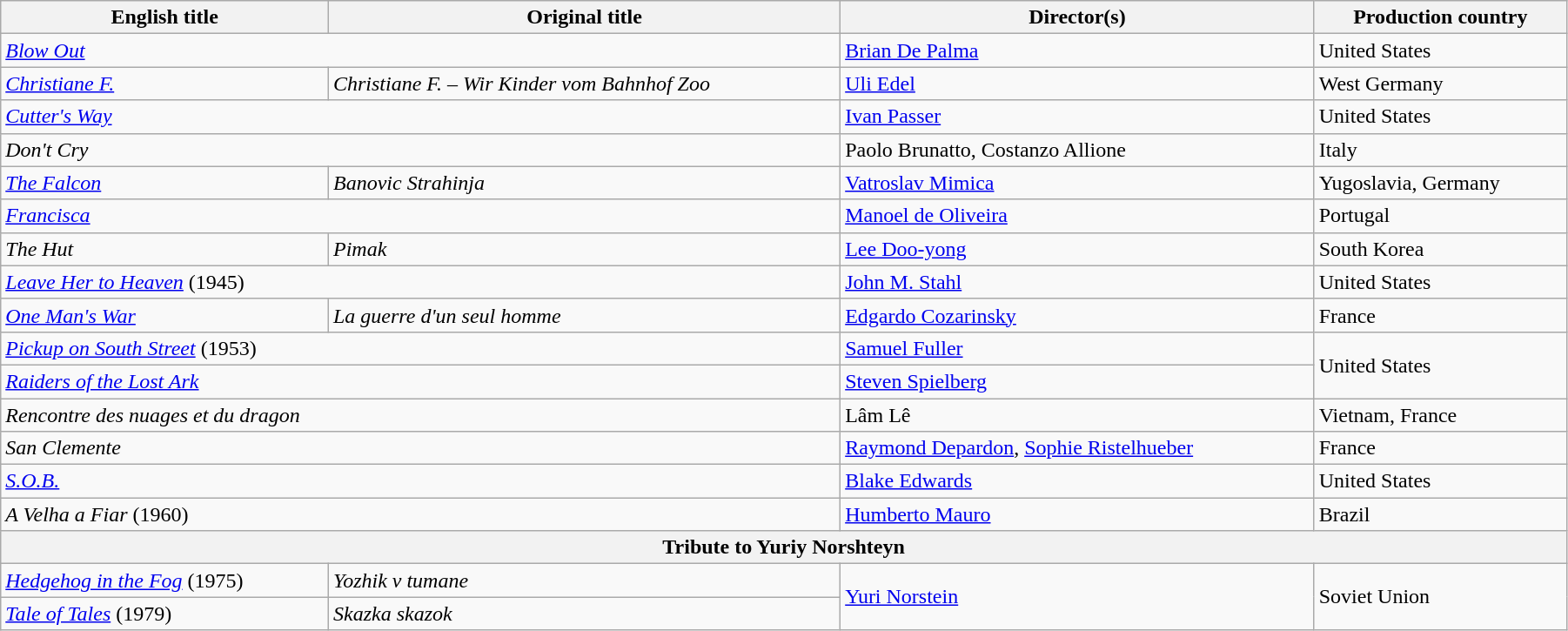<table class="wikitable" width="95%">
<tr>
<th>English title</th>
<th>Original title</th>
<th>Director(s)</th>
<th>Production country</th>
</tr>
<tr>
<td colspan=2><em><a href='#'>Blow Out</a></em></td>
<td><a href='#'>Brian De Palma</a></td>
<td>United States</td>
</tr>
<tr>
<td><em><a href='#'>Christiane F.</a></em></td>
<td><em>Christiane F. – Wir Kinder vom Bahnhof Zoo</em></td>
<td><a href='#'>Uli Edel</a></td>
<td>West Germany</td>
</tr>
<tr>
<td colspan=2><em><a href='#'>Cutter's Way</a></em></td>
<td><a href='#'>Ivan Passer</a></td>
<td>United States</td>
</tr>
<tr>
<td colspan=2><em>Don't Cry</em></td>
<td>Paolo Brunatto, Costanzo Allione</td>
<td>Italy</td>
</tr>
<tr>
<td><em><a href='#'>The Falcon</a></em></td>
<td><em>Banovic Strahinja</em></td>
<td><a href='#'>Vatroslav Mimica</a></td>
<td>Yugoslavia, Germany</td>
</tr>
<tr>
<td colspan=2><em><a href='#'>Francisca</a></em></td>
<td><a href='#'>Manoel de Oliveira</a></td>
<td>Portugal</td>
</tr>
<tr>
<td><em>The Hut</em></td>
<td><em>Pimak</em></td>
<td><a href='#'>Lee Doo-yong</a></td>
<td>South Korea</td>
</tr>
<tr>
<td colspan=2><em><a href='#'>Leave Her to Heaven</a></em> (1945)</td>
<td><a href='#'>John M. Stahl</a></td>
<td>United States</td>
</tr>
<tr>
<td><em><a href='#'>One Man's War</a></em></td>
<td><em>La guerre d'un seul homme</em></td>
<td><a href='#'>Edgardo Cozarinsky</a></td>
<td>France</td>
</tr>
<tr>
<td colspan=2><em><a href='#'>Pickup on South Street</a></em> (1953)</td>
<td><a href='#'>Samuel Fuller</a></td>
<td rowspan="2">United States</td>
</tr>
<tr>
<td colspan=2><em><a href='#'>Raiders of the Lost Ark</a></em></td>
<td><a href='#'>Steven Spielberg</a></td>
</tr>
<tr>
<td colspan=2><em>Rencontre des nuages et du dragon</em></td>
<td>Lâm Lê</td>
<td>Vietnam, France</td>
</tr>
<tr>
<td colspan=2><em>San Clemente</em></td>
<td><a href='#'>Raymond Depardon</a>, <a href='#'>Sophie Ristelhueber</a></td>
<td>France</td>
</tr>
<tr>
<td colspan=2><em><a href='#'>S.O.B.</a></em></td>
<td><a href='#'>Blake Edwards</a></td>
<td>United States</td>
</tr>
<tr>
<td colspan=2><em>A Velha a Fiar</em> (1960)</td>
<td><a href='#'>Humberto Mauro</a></td>
<td>Brazil</td>
</tr>
<tr>
<th colspan="4">Tribute to Yuriy Norshteyn</th>
</tr>
<tr>
<td><em><a href='#'>Hedgehog in the Fog</a></em> (1975)</td>
<td><em>Yozhik v tumane</em></td>
<td rowspan="2"><a href='#'>Yuri Norstein</a></td>
<td rowspan="2">Soviet Union</td>
</tr>
<tr>
<td><em><a href='#'>Tale of Tales</a></em> (1979)</td>
<td><em>Skazka skazok</em></td>
</tr>
</table>
